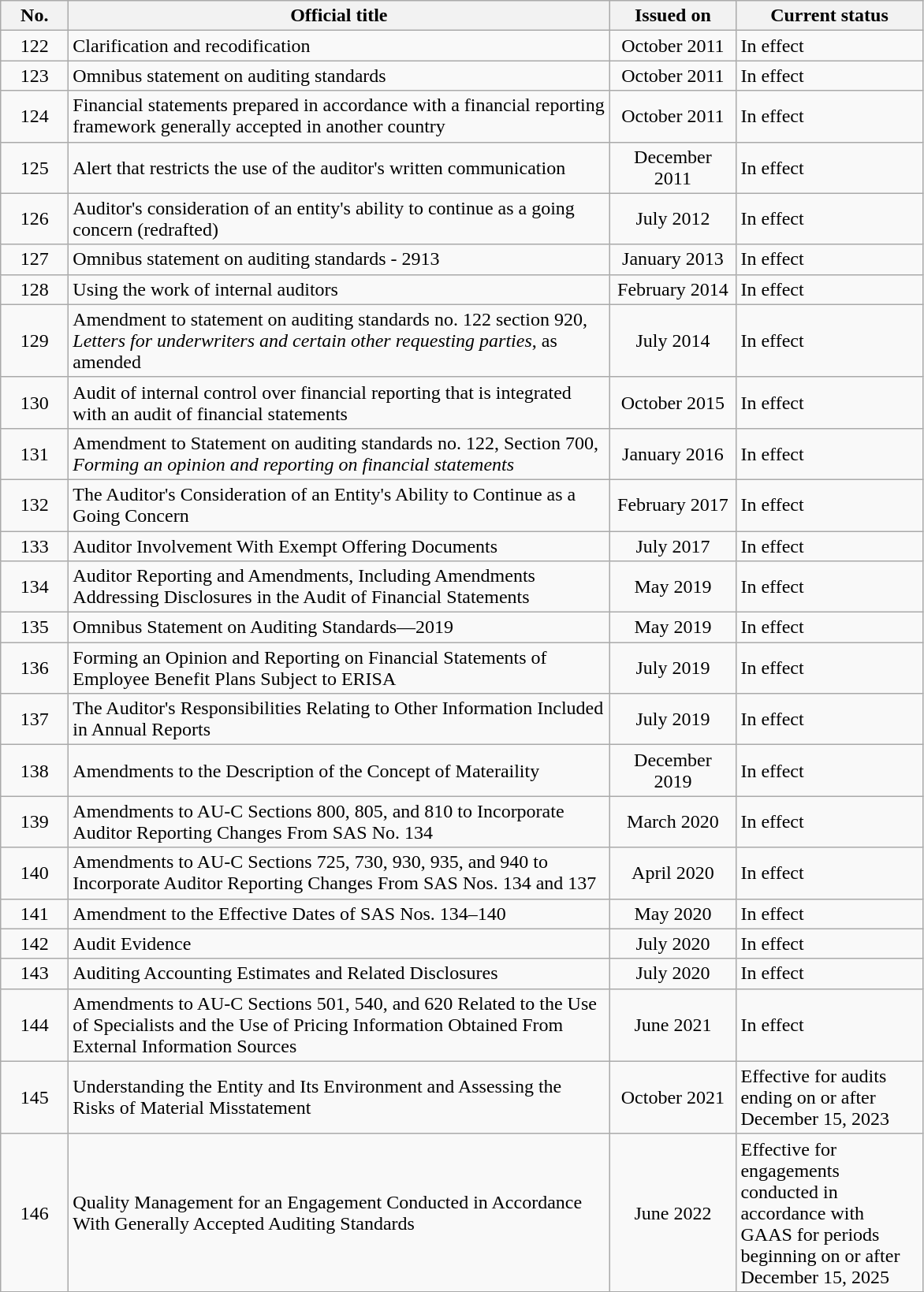<table class="wikitable sortable">
<tr>
<th width="50">No.</th>
<th width="450">Official title</th>
<th width="100">Issued on</th>
<th width="150">Current status</th>
</tr>
<tr>
<td align="center">122</td>
<td>Clarification and recodification</td>
<td align="center">October 2011</td>
<td>In effect</td>
</tr>
<tr>
<td align="center">123</td>
<td>Omnibus statement on auditing standards</td>
<td align="center">October 2011</td>
<td>In effect</td>
</tr>
<tr>
<td align="center">124</td>
<td>Financial statements prepared in accordance with a financial reporting framework generally accepted in another country</td>
<td align="center">October 2011</td>
<td>In effect</td>
</tr>
<tr>
<td align="center">125</td>
<td>Alert that restricts the use of the auditor's written communication</td>
<td align="center">December 2011</td>
<td>In effect</td>
</tr>
<tr>
<td align="center">126</td>
<td>Auditor's consideration of an entity's ability to continue as a going concern (redrafted)</td>
<td align="center">July 2012</td>
<td>In effect</td>
</tr>
<tr>
<td align="center">127</td>
<td>Omnibus statement on auditing standards - 2913</td>
<td align="center">January 2013</td>
<td>In effect</td>
</tr>
<tr>
<td align="center">128</td>
<td>Using the work of internal auditors</td>
<td align="center">February 2014</td>
<td>In effect</td>
</tr>
<tr>
<td align="center">129</td>
<td>Amendment to statement on auditing standards no. 122 section 920, <em>Letters for underwriters and certain other requesting parties</em>, as amended</td>
<td align="center">July 2014</td>
<td>In effect</td>
</tr>
<tr>
<td align="center">130</td>
<td>Audit of internal control over financial reporting that is integrated with an audit of financial statements</td>
<td align="center">October 2015</td>
<td>In effect</td>
</tr>
<tr>
<td align="center">131</td>
<td>Amendment to Statement on auditing standards no. 122, Section 700, <em>Forming an opinion and reporting on financial statements</em></td>
<td align="center">January 2016</td>
<td>In effect</td>
</tr>
<tr>
<td align="center">132</td>
<td>The Auditor's Consideration of an Entity's Ability to Continue as a Going Concern</td>
<td align="center">February 2017</td>
<td>In effect</td>
</tr>
<tr>
<td align="center">133</td>
<td>Auditor Involvement With Exempt Offering Documents</td>
<td align="center">July 2017</td>
<td>In effect</td>
</tr>
<tr>
<td align="center">134</td>
<td>Auditor Reporting and Amendments, Including Amendments Addressing Disclosures in the Audit of Financial Statements</td>
<td align="center">May 2019</td>
<td>In effect</td>
</tr>
<tr>
<td align="center">135</td>
<td>Omnibus Statement on Auditing Standards—2019</td>
<td align="center">May 2019</td>
<td>In effect</td>
</tr>
<tr>
<td align="center">136</td>
<td>Forming an Opinion and Reporting on Financial Statements of Employee Benefit Plans Subject to ERISA</td>
<td align="center">July 2019</td>
<td>In effect</td>
</tr>
<tr>
<td align="center">137</td>
<td>The Auditor's Responsibilities Relating to Other Information Included in Annual Reports</td>
<td align="center">July 2019</td>
<td>In effect</td>
</tr>
<tr>
<td align="center">138</td>
<td>Amendments to the Description of the Concept of Materaility</td>
<td align="center">December 2019</td>
<td>In effect</td>
</tr>
<tr>
<td align="center">139</td>
<td>Amendments to AU-C Sections 800, 805, and 810 to Incorporate Auditor Reporting Changes From SAS No. 134</td>
<td align="center">March 2020</td>
<td>In effect</td>
</tr>
<tr>
<td align="center">140</td>
<td>Amendments to AU-C Sections 725, 730, 930, 935, and 940 to Incorporate Auditor Reporting Changes From SAS Nos. 134 and 137</td>
<td align="center">April 2020</td>
<td>In effect</td>
</tr>
<tr>
<td align="center">141</td>
<td>Amendment to the Effective Dates of SAS Nos. 134–140</td>
<td align="center">May 2020</td>
<td>In effect</td>
</tr>
<tr>
<td align="center">142</td>
<td>Audit Evidence</td>
<td align="center">July 2020</td>
<td>In effect</td>
</tr>
<tr>
<td align="center">143</td>
<td>Auditing Accounting Estimates and Related Disclosures</td>
<td align="center">July 2020</td>
<td>In effect</td>
</tr>
<tr>
<td align="center">144</td>
<td>Amendments to AU-C Sections 501, 540, and 620 Related to the Use of Specialists and the Use of Pricing Information Obtained From External Information Sources</td>
<td align="center">June 2021</td>
<td>In effect</td>
</tr>
<tr>
<td align="center">145</td>
<td>Understanding the Entity and Its Environment and Assessing the Risks of Material Misstatement</td>
<td align="center">October 2021</td>
<td>Effective for audits ending on or after December 15, 2023</td>
</tr>
<tr>
<td align="center">146</td>
<td>Quality Management for an Engagement Conducted in Accordance With Generally Accepted Auditing Standards</td>
<td align="center">June 2022</td>
<td>Effective for engagements conducted in accordance with GAAS for periods beginning on or after December 15, 2025</td>
</tr>
<tr>
</tr>
</table>
